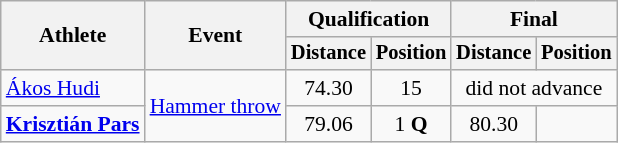<table class=wikitable style="font-size:90%">
<tr>
<th rowspan="2">Athlete</th>
<th rowspan="2">Event</th>
<th colspan="2">Qualification</th>
<th colspan="2">Final</th>
</tr>
<tr style="font-size:95%">
<th>Distance</th>
<th>Position</th>
<th>Distance</th>
<th>Position</th>
</tr>
<tr align=center>
<td align=left><a href='#'>Ákos Hudi</a></td>
<td align=left rowspan=2><a href='#'>Hammer throw</a></td>
<td>74.30</td>
<td>15</td>
<td colspan=2>did not advance</td>
</tr>
<tr align=center>
<td align=left><strong><a href='#'>Krisztián Pars</a></strong></td>
<td>79.06</td>
<td>1 <strong>Q</strong></td>
<td>80.30</td>
<td></td>
</tr>
</table>
